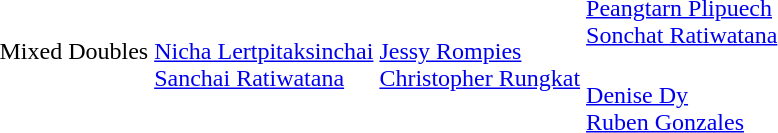<table>
<tr>
<td rowspan=2>Mixed Doubles</td>
<td rowspan=2> <br> <a href='#'>Nicha Lertpitaksinchai</a> <br> <a href='#'>Sanchai Ratiwatana</a></td>
<td rowspan=2> <br> <a href='#'>Jessy Rompies</a> <br> <a href='#'>Christopher Rungkat</a></td>
<td> <br> <a href='#'>Peangtarn Plipuech</a> <br> <a href='#'>Sonchat Ratiwatana</a></td>
</tr>
<tr>
<td> <br> <a href='#'>Denise Dy</a> <br> <a href='#'>Ruben Gonzales</a></td>
</tr>
<tr>
</tr>
</table>
